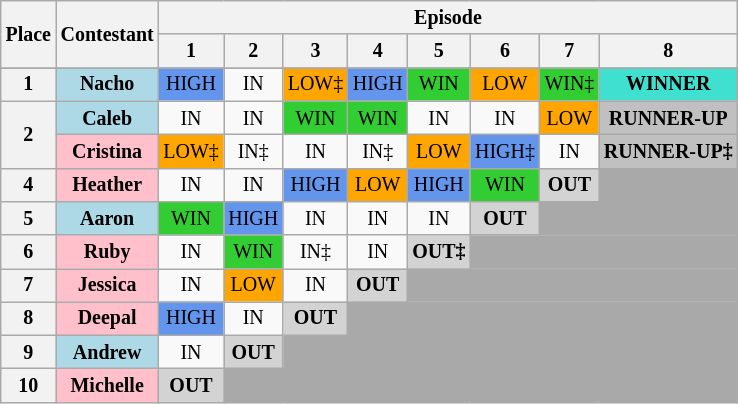<table class="wikitable" style="text-align: center; font-size: 10pt">
<tr>
<th rowspan="2">Place</th>
<th rowspan="2">Contestant</th>
<th colspan="18">Episode</th>
</tr>
<tr>
<th>1</th>
<th>2</th>
<th>3</th>
<th>4</th>
<th>5</th>
<th>6</th>
<th>7</th>
<th>8</th>
</tr>
<tr>
</tr>
<tr>
<th>1</th>
<th style="background:lightblue"><strong>Nacho</strong></th>
<td style="background:cornflowerblue;">HIGH</td>
<td>IN</td>
<td style="background:orange;">LOW‡</td>
<td style="background:cornflowerblue;">HIGH</td>
<td style="background:limegreen;">WIN</td>
<td style="background:orange;">LOW</td>
<td style="background:limegreen;">WIN‡</td>
<td style="background:turquoise;"><strong>WINNER</strong></td>
</tr>
<tr>
<th rowspan="2">2</th>
<th style="background:lightblue"><strong>Caleb</strong></th>
<td>IN</td>
<td>IN</td>
<td style="background:limegreen;">WIN</td>
<td style="background:limegreen;">WIN</td>
<td>IN</td>
<td>IN</td>
<td style="background:orange;">LOW</td>
<td style="background:silver;"><strong>RUNNER-UP</strong></td>
</tr>
<tr>
<th style="background:pink"><strong>Cristina</strong></th>
<td style="background:orange;">LOW‡</td>
<td>IN‡</td>
<td>IN</td>
<td>IN‡</td>
<td style="background:orange;">LOW</td>
<td style="background:cornflowerblue;">HIGH‡</td>
<td>IN</td>
<td style="background:silver;"><strong>RUNNER-UP‡</strong></td>
</tr>
<tr>
<th>4</th>
<th style="background:pink"><strong>Heather</strong></th>
<td>IN</td>
<td>IN</td>
<td style="background:cornflowerblue;">HIGH</td>
<td style="background:orange;">LOW</td>
<td style="background:cornflowerblue;">HIGH</td>
<td style="background:limegreen;">WIN</td>
<td style="background:lightgrey;"><strong>OUT</strong></td>
<td style="background:darkgrey;"></td>
</tr>
<tr>
<th>5</th>
<th style="background:lightblue"><strong>Aaron</strong></th>
<td style="background:limegreen;">WIN</td>
<td style="background:cornflowerblue;">HIGH</td>
<td>IN</td>
<td>IN</td>
<td>IN</td>
<td style="background:lightgrey;"><strong>OUT</strong></td>
<td colspan=2 style="background:darkgrey;"></td>
</tr>
<tr>
<th>6</th>
<th style="background:pink"><strong>Ruby</strong></th>
<td>IN</td>
<td style="background:limegreen;">WIN</td>
<td>IN‡</td>
<td>IN</td>
<td style="background:lightgrey;"><strong>OUT‡</strong></td>
<td colspan=3 style="background:darkgrey;"></td>
</tr>
<tr>
<th>7</th>
<th style="background:pink"><strong>Jessica</strong></th>
<td>IN</td>
<td style="background:orange;">LOW</td>
<td>IN</td>
<td style="background:lightgrey;"><strong>OUT</strong></td>
<td colspan=4 style="background:darkgrey;"></td>
</tr>
<tr>
<th>8</th>
<th style="background:pink"><strong>Deepal</strong></th>
<td style="background:cornflowerblue;">HIGH</td>
<td>IN</td>
<td style="background:lightgrey;"><strong>OUT</strong></td>
<td colspan=5 style="background:darkgrey;"></td>
</tr>
<tr>
<th>9</th>
<th style="background:lightblue"><strong>Andrew</strong></th>
<td>IN</td>
<td style="background:lightgrey;"><strong>OUT</strong></td>
<td colspan=6 style="background:darkgrey;"></td>
</tr>
<tr>
<th>10</th>
<th style="background:pink"><strong>Michelle</strong></th>
<td style="background:lightgrey;"><strong>OUT</strong></td>
<td colspan=7 style="background:darkgrey;"></td>
</tr>
</table>
